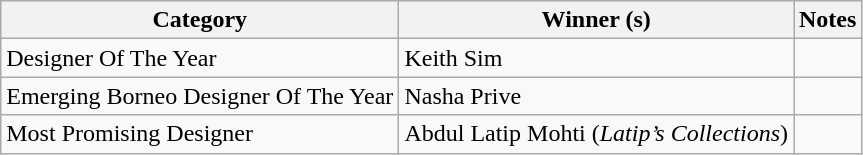<table class="wikitable">
<tr>
<th>Category</th>
<th>Winner (s)</th>
<th>Notes</th>
</tr>
<tr>
<td rowspan="1">Designer Of The Year</td>
<td>Keith Sim</td>
<td></td>
</tr>
<tr>
<td>Emerging Borneo Designer Of The Year</td>
<td>Nasha Prive</td>
<td></td>
</tr>
<tr>
<td>Most Promising Designer</td>
<td>Abdul Latip Mohti (<em>Latip’s Collections</em>)</td>
<td></td>
</tr>
</table>
